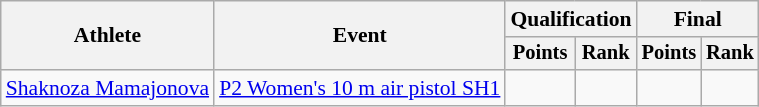<table class="wikitable" style="font-size:90%">
<tr>
<th rowspan="2">Athlete</th>
<th rowspan="2">Event</th>
<th colspan="2">Qualification</th>
<th colspan="2">Final</th>
</tr>
<tr style="font-size:95%">
<th>Points</th>
<th>Rank</th>
<th>Points</th>
<th>Rank</th>
</tr>
<tr align=center>
<td align=left><a href='#'>Shaknoza Mamajonova</a></td>
<td align=left><a href='#'>P2 Women's 10 m air pistol SH1</a></td>
<td></td>
<td></td>
<td></td>
<td></td>
</tr>
</table>
